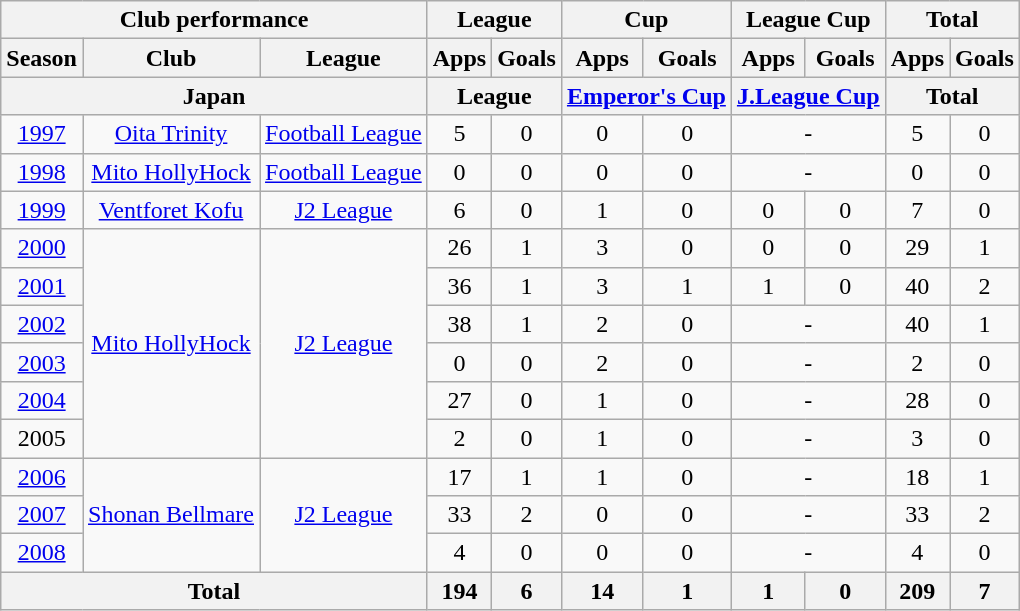<table class="wikitable" style="text-align:center;">
<tr>
<th colspan=3>Club performance</th>
<th colspan=2>League</th>
<th colspan=2>Cup</th>
<th colspan=2>League Cup</th>
<th colspan=2>Total</th>
</tr>
<tr>
<th>Season</th>
<th>Club</th>
<th>League</th>
<th>Apps</th>
<th>Goals</th>
<th>Apps</th>
<th>Goals</th>
<th>Apps</th>
<th>Goals</th>
<th>Apps</th>
<th>Goals</th>
</tr>
<tr>
<th colspan=3>Japan</th>
<th colspan=2>League</th>
<th colspan=2><a href='#'>Emperor's Cup</a></th>
<th colspan=2><a href='#'>J.League Cup</a></th>
<th colspan=2>Total</th>
</tr>
<tr>
<td><a href='#'>1997</a></td>
<td><a href='#'>Oita Trinity</a></td>
<td><a href='#'>Football League</a></td>
<td>5</td>
<td>0</td>
<td>0</td>
<td>0</td>
<td colspan=2>-</td>
<td>5</td>
<td>0</td>
</tr>
<tr>
<td><a href='#'>1998</a></td>
<td><a href='#'>Mito HollyHock</a></td>
<td><a href='#'>Football League</a></td>
<td>0</td>
<td>0</td>
<td>0</td>
<td>0</td>
<td colspan=2>-</td>
<td>0</td>
<td>0</td>
</tr>
<tr>
<td><a href='#'>1999</a></td>
<td><a href='#'>Ventforet Kofu</a></td>
<td><a href='#'>J2 League</a></td>
<td>6</td>
<td>0</td>
<td>1</td>
<td>0</td>
<td>0</td>
<td>0</td>
<td>7</td>
<td>0</td>
</tr>
<tr>
<td><a href='#'>2000</a></td>
<td rowspan=6><a href='#'>Mito HollyHock</a></td>
<td rowspan=6><a href='#'>J2 League</a></td>
<td>26</td>
<td>1</td>
<td>3</td>
<td>0</td>
<td>0</td>
<td>0</td>
<td>29</td>
<td>1</td>
</tr>
<tr>
<td><a href='#'>2001</a></td>
<td>36</td>
<td>1</td>
<td>3</td>
<td>1</td>
<td>1</td>
<td>0</td>
<td>40</td>
<td>2</td>
</tr>
<tr>
<td><a href='#'>2002</a></td>
<td>38</td>
<td>1</td>
<td>2</td>
<td>0</td>
<td colspan=2>-</td>
<td>40</td>
<td>1</td>
</tr>
<tr>
<td><a href='#'>2003</a></td>
<td>0</td>
<td>0</td>
<td>2</td>
<td>0</td>
<td colspan=2>-</td>
<td>2</td>
<td>0</td>
</tr>
<tr>
<td><a href='#'>2004</a></td>
<td>27</td>
<td>0</td>
<td>1</td>
<td>0</td>
<td colspan=2>-</td>
<td>28</td>
<td>0</td>
</tr>
<tr>
<td>2005</td>
<td>2</td>
<td>0</td>
<td>1</td>
<td>0</td>
<td colspan=2>-</td>
<td>3</td>
<td>0</td>
</tr>
<tr>
<td><a href='#'>2006</a></td>
<td rowspan=3><a href='#'>Shonan Bellmare</a></td>
<td rowspan=3><a href='#'>J2 League</a></td>
<td>17</td>
<td>1</td>
<td>1</td>
<td>0</td>
<td colspan=2>-</td>
<td>18</td>
<td>1</td>
</tr>
<tr>
<td><a href='#'>2007</a></td>
<td>33</td>
<td>2</td>
<td>0</td>
<td>0</td>
<td colspan=2>-</td>
<td>33</td>
<td>2</td>
</tr>
<tr>
<td><a href='#'>2008</a></td>
<td>4</td>
<td>0</td>
<td>0</td>
<td>0</td>
<td colspan=2>-</td>
<td>4</td>
<td>0</td>
</tr>
<tr>
<th colspan=3>Total</th>
<th>194</th>
<th>6</th>
<th>14</th>
<th>1</th>
<th>1</th>
<th>0</th>
<th>209</th>
<th>7</th>
</tr>
</table>
